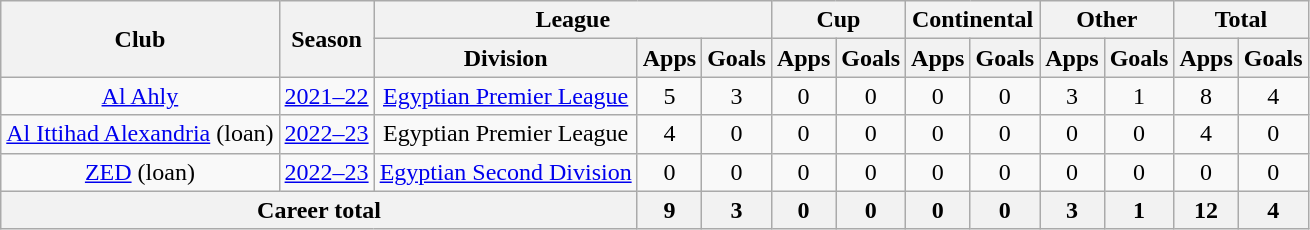<table class="wikitable" style="text-align:center">
<tr>
<th rowspan="2">Club</th>
<th rowspan="2">Season</th>
<th colspan="3">League</th>
<th colspan="2">Cup</th>
<th colspan="2">Continental</th>
<th colspan="2">Other</th>
<th colspan="2">Total</th>
</tr>
<tr>
<th>Division</th>
<th>Apps</th>
<th>Goals</th>
<th>Apps</th>
<th>Goals</th>
<th>Apps</th>
<th>Goals</th>
<th>Apps</th>
<th>Goals</th>
<th>Apps</th>
<th>Goals</th>
</tr>
<tr>
<td><a href='#'>Al Ahly</a></td>
<td><a href='#'>2021–22</a></td>
<td><a href='#'>Egyptian Premier League</a></td>
<td>5</td>
<td>3</td>
<td>0</td>
<td>0</td>
<td>0</td>
<td>0</td>
<td>3</td>
<td>1</td>
<td>8</td>
<td>4</td>
</tr>
<tr>
<td><a href='#'>Al Ittihad Alexandria</a> (loan)</td>
<td><a href='#'>2022–23</a></td>
<td>Egyptian Premier League</td>
<td>4</td>
<td>0</td>
<td>0</td>
<td>0</td>
<td>0</td>
<td>0</td>
<td>0</td>
<td>0</td>
<td>4</td>
<td>0</td>
</tr>
<tr>
<td><a href='#'>ZED</a> (loan)</td>
<td><a href='#'>2022–23</a></td>
<td><a href='#'>Egyptian Second Division</a></td>
<td>0</td>
<td>0</td>
<td>0</td>
<td>0</td>
<td>0</td>
<td>0</td>
<td>0</td>
<td>0</td>
<td>0</td>
<td>0</td>
</tr>
<tr>
<th colspan="3">Career total</th>
<th>9</th>
<th>3</th>
<th>0</th>
<th>0</th>
<th>0</th>
<th>0</th>
<th>3</th>
<th>1</th>
<th>12</th>
<th>4</th>
</tr>
</table>
